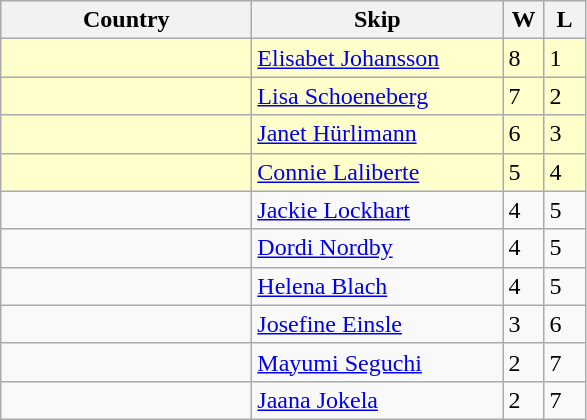<table class="wikitable">
<tr>
<th bgcolor="#efefef" width="160">Country</th>
<th bgcolor="#efefef" width="160">Skip</th>
<th bgcolor="#efefef" width="20">W</th>
<th bgcolor="#efefef" width="20">L</th>
</tr>
<tr bgcolor="#ffffcc">
<td></td>
<td><a href='#'>Elisabet Johansson</a></td>
<td>8</td>
<td>1</td>
</tr>
<tr bgcolor="#ffffcc">
<td></td>
<td><a href='#'>Lisa Schoeneberg</a></td>
<td>7</td>
<td>2</td>
</tr>
<tr bgcolor="#ffffcc">
<td></td>
<td><a href='#'>Janet Hürlimann</a></td>
<td>6</td>
<td>3</td>
</tr>
<tr bgcolor="#ffffcc">
<td></td>
<td><a href='#'>Connie Laliberte</a></td>
<td>5</td>
<td>4</td>
</tr>
<tr>
<td></td>
<td><a href='#'>Jackie Lockhart</a></td>
<td>4</td>
<td>5</td>
</tr>
<tr>
<td></td>
<td><a href='#'>Dordi Nordby</a></td>
<td>4</td>
<td>5</td>
</tr>
<tr>
<td></td>
<td><a href='#'>Helena Blach</a></td>
<td>4</td>
<td>5</td>
</tr>
<tr>
<td></td>
<td><a href='#'>Josefine Einsle</a></td>
<td>3</td>
<td>6</td>
</tr>
<tr>
<td></td>
<td><a href='#'>Mayumi Seguchi</a></td>
<td>2</td>
<td>7</td>
</tr>
<tr>
<td></td>
<td><a href='#'>Jaana Jokela</a></td>
<td>2</td>
<td>7</td>
</tr>
</table>
